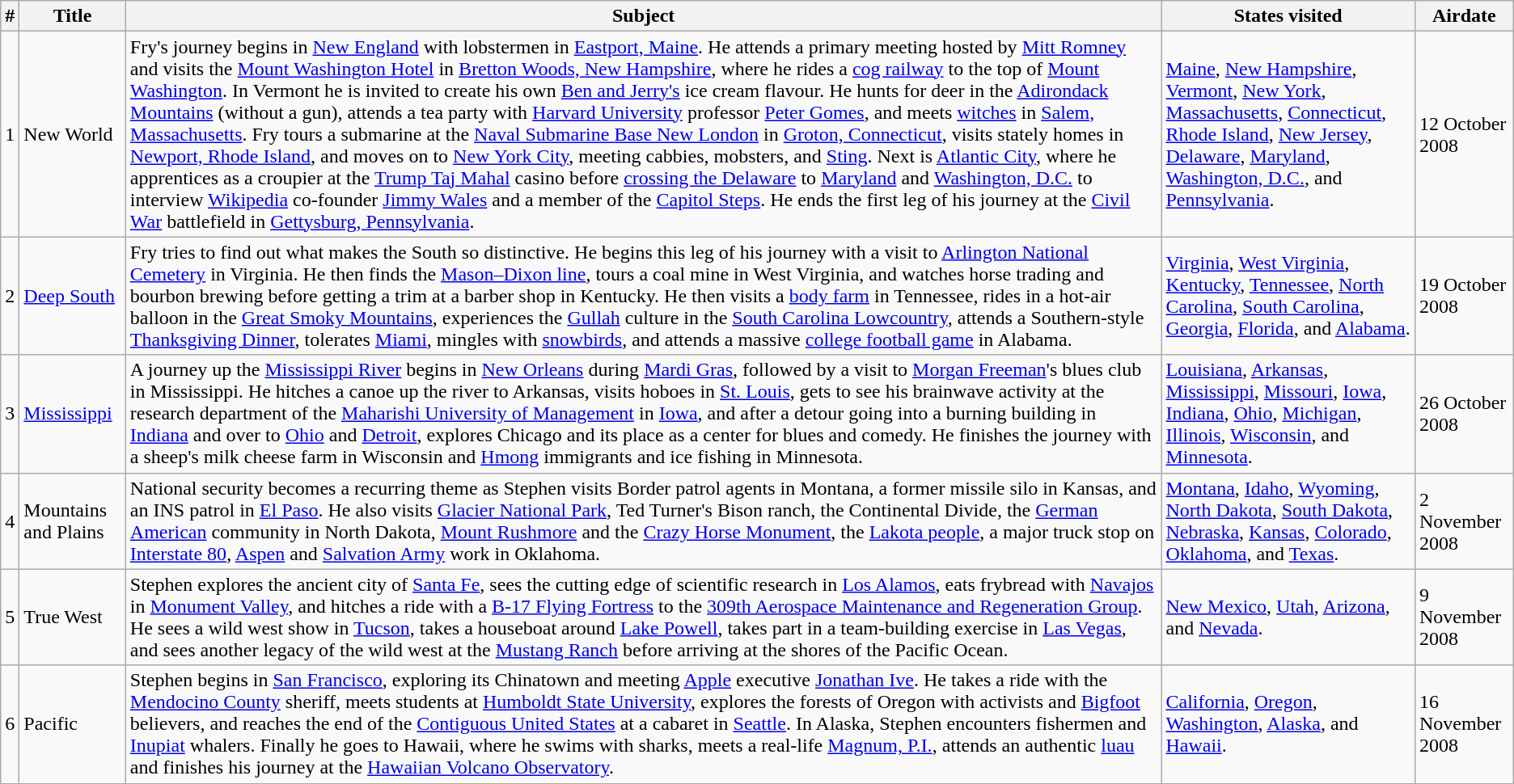<table class="wikitable sortable">
<tr>
<th>#</th>
<th>Title</th>
<th>Subject</th>
<th>States visited</th>
<th>Airdate</th>
</tr>
<tr>
<td>1</td>
<td>New World</td>
<td>Fry's journey begins in <a href='#'>New England</a> with lobstermen in <a href='#'>Eastport, Maine</a>. He attends a primary meeting hosted by <a href='#'>Mitt Romney</a> and visits the <a href='#'>Mount Washington Hotel</a> in <a href='#'>Bretton Woods, New Hampshire</a>, where he rides a <a href='#'>cog railway</a> to the top of <a href='#'>Mount Washington</a>. In Vermont he is invited to create his own <a href='#'>Ben and Jerry's</a> ice cream flavour. He hunts for deer in the <a href='#'>Adirondack Mountains</a> (without a gun), attends a tea party with <a href='#'>Harvard University</a> professor <a href='#'>Peter Gomes</a>, and meets <a href='#'>witches</a> in <a href='#'>Salem, Massachusetts</a>. Fry tours a submarine at the <a href='#'>Naval Submarine Base New London</a> in <a href='#'>Groton, Connecticut</a>, visits stately homes in <a href='#'>Newport, Rhode Island</a>, and moves on to <a href='#'>New York City</a>, meeting cabbies, mobsters, and <a href='#'>Sting</a>. Next is <a href='#'>Atlantic City</a>, where he apprentices as a croupier at the <a href='#'>Trump Taj Mahal</a> casino before <a href='#'>crossing the Delaware</a> to <a href='#'>Maryland</a> and <a href='#'>Washington, D.C.</a> to interview <a href='#'>Wikipedia</a> co-founder <a href='#'>Jimmy Wales</a> and a member of the <a href='#'>Capitol Steps</a>.  He ends the first leg of his journey at the <a href='#'>Civil War</a> battlefield in <a href='#'>Gettysburg, Pennsylvania</a>.</td>
<td><a href='#'>Maine</a>, <a href='#'>New Hampshire</a>, <a href='#'>Vermont</a>, <a href='#'>New York</a>, <a href='#'>Massachusetts</a>, <a href='#'>Connecticut</a>, <a href='#'>Rhode Island</a>, <a href='#'>New Jersey</a>, <a href='#'>Delaware</a>, <a href='#'>Maryland</a>, <a href='#'>Washington, D.C.</a>, and <a href='#'>Pennsylvania</a>.</td>
<td>12 October 2008</td>
</tr>
<tr>
<td>2</td>
<td><a href='#'>Deep South</a></td>
<td>Fry tries to find out what makes the South so distinctive. He begins this leg of his journey with a visit to <a href='#'>Arlington National Cemetery</a> in Virginia.  He then finds the <a href='#'>Mason–Dixon line</a>, tours a coal mine in West Virginia, and watches horse trading and bourbon brewing before getting a trim at a barber shop in Kentucky.  He then visits a <a href='#'>body farm</a> in Tennessee, rides in a hot-air balloon in the <a href='#'>Great Smoky Mountains</a>, experiences the <a href='#'>Gullah</a> culture in the <a href='#'>South Carolina Lowcountry</a>, attends a Southern-style <a href='#'>Thanksgiving Dinner</a>, tolerates <a href='#'>Miami</a>, mingles with <a href='#'>snowbirds</a>, and attends a massive <a href='#'>college football game</a> in Alabama.</td>
<td><a href='#'>Virginia</a>, <a href='#'>West Virginia</a>, <a href='#'>Kentucky</a>, <a href='#'>Tennessee</a>, <a href='#'>North Carolina</a>, <a href='#'>South Carolina</a>, <a href='#'>Georgia</a>, <a href='#'>Florida</a>, and <a href='#'>Alabama</a>.</td>
<td>19 October 2008</td>
</tr>
<tr>
<td>3</td>
<td><a href='#'>Mississippi</a></td>
<td>A  journey up the <a href='#'>Mississippi River</a> begins in <a href='#'>New Orleans</a> during <a href='#'>Mardi Gras</a>, followed by a visit to <a href='#'>Morgan Freeman</a>'s blues club in Mississippi. He hitches a canoe up the river to Arkansas, visits hoboes in <a href='#'>St. Louis</a>, gets to see his brainwave activity at the research department of the <a href='#'>Maharishi University of Management</a> in <a href='#'>Iowa</a>, and after a detour going into a burning building in <a href='#'>Indiana</a> and over to <a href='#'>Ohio</a> and <a href='#'>Detroit</a>, explores Chicago and its place as a center for blues and comedy. He finishes the journey with a sheep's milk cheese farm in Wisconsin and <a href='#'>Hmong</a> immigrants and ice fishing in Minnesota.</td>
<td><a href='#'>Louisiana</a>, <a href='#'>Arkansas</a>, <a href='#'>Mississippi</a>, <a href='#'>Missouri</a>, <a href='#'>Iowa</a>, <a href='#'>Indiana</a>, <a href='#'>Ohio</a>, <a href='#'>Michigan</a>, <a href='#'>Illinois</a>, <a href='#'>Wisconsin</a>, and <a href='#'>Minnesota</a>.</td>
<td>26 October 2008</td>
</tr>
<tr>
<td>4</td>
<td>Mountains and Plains</td>
<td>National security becomes a recurring theme as Stephen visits Border patrol agents in Montana, a former missile silo in Kansas, and an INS patrol in <a href='#'>El Paso</a>. He also visits <a href='#'>Glacier National Park</a>, Ted Turner's Bison ranch, the Continental Divide, the <a href='#'>German American</a> community in North Dakota, <a href='#'>Mount Rushmore</a> and the <a href='#'>Crazy Horse Monument</a>, the <a href='#'>Lakota people</a>, a major truck stop on <a href='#'>Interstate 80</a>, <a href='#'>Aspen</a> and <a href='#'>Salvation Army</a> work in Oklahoma.</td>
<td><a href='#'>Montana</a>, <a href='#'>Idaho</a>, <a href='#'>Wyoming</a>, <a href='#'>North Dakota</a>, <a href='#'>South Dakota</a>, <a href='#'>Nebraska</a>, <a href='#'>Kansas</a>, <a href='#'>Colorado</a>, <a href='#'>Oklahoma</a>, and <a href='#'>Texas</a>.</td>
<td>2 November 2008</td>
</tr>
<tr>
<td>5</td>
<td>True West</td>
<td>Stephen explores the ancient city of <a href='#'>Santa Fe</a>, sees the cutting edge of scientific research in <a href='#'>Los Alamos</a>, eats frybread with <a href='#'>Navajos</a> in <a href='#'>Monument Valley</a>, and hitches a ride with a <a href='#'>B-17 Flying Fortress</a> to the <a href='#'>309th Aerospace Maintenance and Regeneration Group</a>. He sees a wild west show in <a href='#'>Tucson</a>, takes a houseboat around <a href='#'>Lake Powell</a>, takes part in a team-building exercise in <a href='#'>Las Vegas</a>, and sees another legacy of the wild west at the <a href='#'>Mustang Ranch</a> before arriving at the shores of the Pacific Ocean.</td>
<td><a href='#'>New Mexico</a>, <a href='#'>Utah</a>, <a href='#'>Arizona</a>, and <a href='#'>Nevada</a>.</td>
<td>9 November 2008</td>
</tr>
<tr>
<td>6</td>
<td>Pacific</td>
<td>Stephen begins in <a href='#'>San Francisco</a>, exploring its Chinatown and meeting <a href='#'>Apple</a> executive <a href='#'>Jonathan Ive</a>. He takes a ride with the <a href='#'>Mendocino County</a> sheriff, meets students at <a href='#'>Humboldt State University</a>, explores the forests of Oregon with activists and <a href='#'>Bigfoot</a> believers, and reaches the end of the <a href='#'>Contiguous United States</a> at a cabaret in <a href='#'>Seattle</a>. In Alaska, Stephen encounters fishermen and <a href='#'>Inupiat</a> whalers. Finally he goes to Hawaii, where he swims with sharks, meets a real-life <a href='#'>Magnum, P.I.</a>, attends an authentic <a href='#'>luau</a> and finishes his journey at the <a href='#'>Hawaiian Volcano Observatory</a>.</td>
<td><a href='#'>California</a>, <a href='#'>Oregon</a>, <a href='#'>Washington</a>, <a href='#'>Alaska</a>, and <a href='#'>Hawaii</a>.</td>
<td>16 November 2008</td>
</tr>
<tr>
</tr>
</table>
